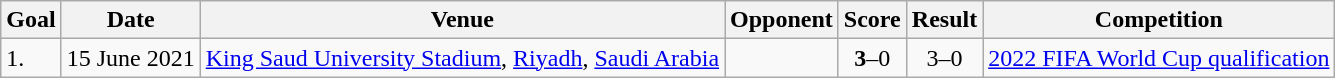<table class="wikitable plainrowheaders sortable">
<tr>
<th>Goal</th>
<th>Date</th>
<th>Venue</th>
<th>Opponent</th>
<th>Score</th>
<th>Result</th>
<th>Competition</th>
</tr>
<tr>
<td>1.</td>
<td>15 June 2021</td>
<td><a href='#'>King Saud University Stadium</a>, <a href='#'>Riyadh</a>, <a href='#'>Saudi Arabia</a></td>
<td></td>
<td align=center><strong>3</strong>–0</td>
<td align=center>3–0</td>
<td rowspan=2><a href='#'>2022 FIFA World Cup qualification</a></td>
</tr>
</table>
